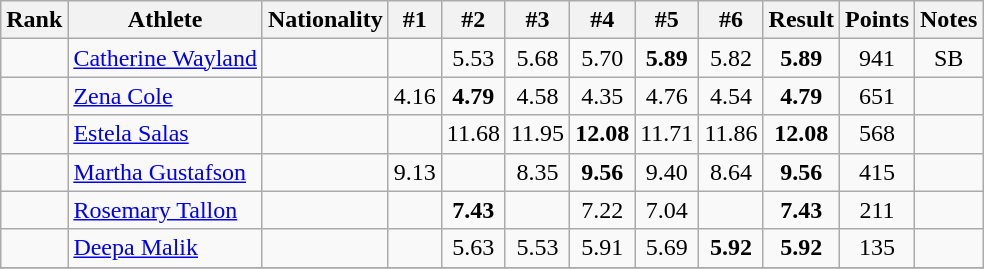<table class="wikitable sortable" style="text-align:center">
<tr>
<th>Rank</th>
<th>Athlete</th>
<th>Nationality</th>
<th>#1</th>
<th>#2</th>
<th>#3</th>
<th>#4</th>
<th>#5</th>
<th>#6</th>
<th>Result</th>
<th>Points</th>
<th>Notes</th>
</tr>
<tr>
<td></td>
<td align=left><a href='#'>Catherine Wayland</a></td>
<td align=left></td>
<td></td>
<td>5.53</td>
<td>5.68</td>
<td>5.70</td>
<td><strong>5.89</strong></td>
<td>5.82</td>
<td><strong>5.89</strong></td>
<td>941</td>
<td>SB</td>
</tr>
<tr>
<td></td>
<td align=left><a href='#'>Zena Cole</a></td>
<td align=left></td>
<td>4.16</td>
<td><strong>4.79</strong></td>
<td>4.58</td>
<td>4.35</td>
<td>4.76</td>
<td>4.54</td>
<td><strong>4.79</strong></td>
<td>651</td>
<td></td>
</tr>
<tr>
<td></td>
<td align=left><a href='#'>Estela Salas</a></td>
<td align=left></td>
<td></td>
<td>11.68</td>
<td>11.95</td>
<td><strong>12.08</strong></td>
<td>11.71</td>
<td>11.86</td>
<td><strong>12.08</strong></td>
<td>568</td>
<td></td>
</tr>
<tr>
<td></td>
<td align=left><a href='#'>Martha Gustafson</a></td>
<td align=left></td>
<td>9.13</td>
<td></td>
<td>8.35</td>
<td><strong>9.56</strong></td>
<td>9.40</td>
<td>8.64</td>
<td><strong>9.56</strong></td>
<td>415</td>
<td></td>
</tr>
<tr>
<td></td>
<td align=left><a href='#'>Rosemary Tallon</a></td>
<td align=left></td>
<td></td>
<td><strong>7.43</strong></td>
<td></td>
<td>7.22</td>
<td>7.04</td>
<td></td>
<td><strong>7.43</strong></td>
<td>211</td>
<td></td>
</tr>
<tr>
<td></td>
<td align=left><a href='#'>Deepa Malik</a></td>
<td align=left></td>
<td></td>
<td>5.63</td>
<td>5.53</td>
<td>5.91</td>
<td>5.69</td>
<td><strong>5.92</strong></td>
<td><strong>5.92</strong></td>
<td>135</td>
<td></td>
</tr>
<tr>
</tr>
</table>
